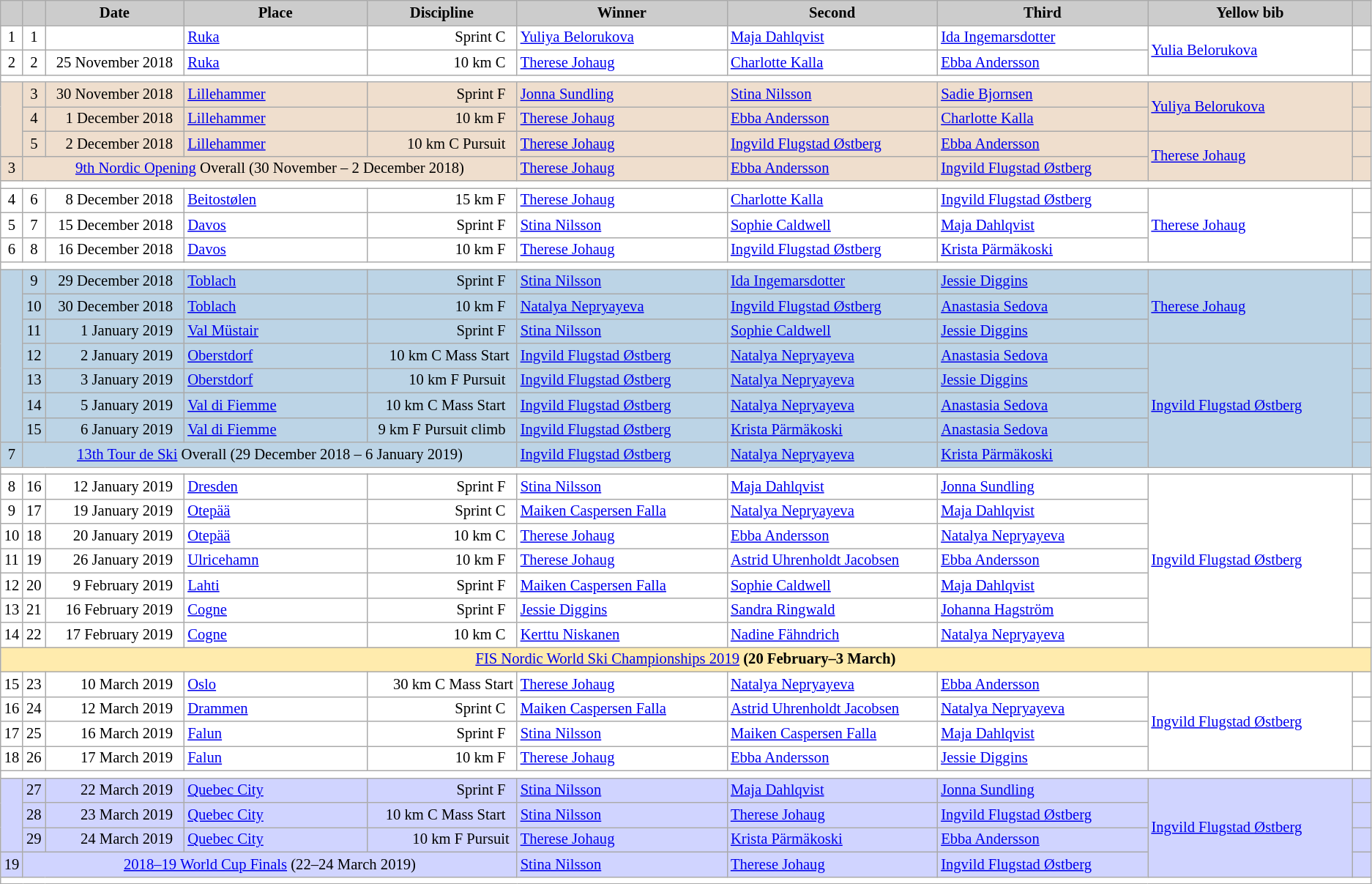<table class="wikitable plainrowheaders" style="background:#fff; font-size:86%; line-height:16px; border:grey solid 1px; border-collapse:collapse;">
<tr style="background:#ccc; text-align:center;">
<th scope="col" style="background:#ccc; width=20 px;"></th>
<th scope="col" style="background:#ccc; width=30 px;"></th>
<th scope="col" style="background:#ccc; width:120px;">Date</th>
<th scope="col" style="background:#ccc; width:160px;">Place</th>
<th scope="col" style="background:#ccc; width:130px;">Discipline</th>
<th scope="col" style="background:#ccc; width:185px;">Winner</th>
<th scope="col" style="background:#ccc; width:185px;">Second</th>
<th scope="col" style="background:#ccc; width:185px;">Third</th>
<th scope="col" style="background:#ccc; width:180px;">Yellow bib</th>
<th scope="col" style="background:#ccc; width:10px;"></th>
</tr>
<tr>
<td align=center>1</td>
<td align=center>1</td>
<td align=right>  </td>
<td> <a href='#'>Ruka</a></td>
<td align=right>Sprint C  </td>
<td> <a href='#'>Yuliya Belorukova</a></td>
<td> <a href='#'>Maja Dahlqvist</a></td>
<td> <a href='#'>Ida Ingemarsdotter</a></td>
<td rowspan=2> <a href='#'>Yulia Belorukova</a></td>
<td></td>
</tr>
<tr>
<td align=center>2</td>
<td align=center>2</td>
<td align=right>25 November 2018  </td>
<td> <a href='#'>Ruka</a></td>
<td align=right>10 km C  </td>
<td> <a href='#'>Therese Johaug</a></td>
<td> <a href='#'>Charlotte Kalla</a></td>
<td> <a href='#'>Ebba Andersson</a></td>
<td></td>
</tr>
<tr>
<td colspan=10></td>
</tr>
<tr bgcolor=#EFDECD>
<td rowspan=3></td>
<td align=center>3</td>
<td align=right>30 November 2018  </td>
<td> <a href='#'>Lillehammer</a></td>
<td align=right>Sprint F  </td>
<td> <a href='#'>Jonna Sundling</a></td>
<td> <a href='#'>Stina Nilsson</a></td>
<td> <a href='#'>Sadie Bjornsen</a></td>
<td rowspan=2> <a href='#'>Yuliya Belorukova</a></td>
<td></td>
</tr>
<tr bgcolor=#EFDECD>
<td align=center>4</td>
<td align=right>1 December 2018  </td>
<td> <a href='#'>Lillehammer</a></td>
<td align=right>10 km F  </td>
<td> <a href='#'>Therese Johaug</a></td>
<td> <a href='#'>Ebba Andersson</a></td>
<td> <a href='#'>Charlotte Kalla</a></td>
<td></td>
</tr>
<tr bgcolor=#EFDECD>
<td align=center>5</td>
<td align=right>2 December 2018  </td>
<td> <a href='#'>Lillehammer</a></td>
<td align=right>10 km C Pursuit  </td>
<td> <a href='#'>Therese Johaug</a></td>
<td> <a href='#'>Ingvild Flugstad Østberg</a></td>
<td> <a href='#'>Ebba Andersson</a></td>
<td rowspan=2> <a href='#'>Therese Johaug</a></td>
<td></td>
</tr>
<tr bgcolor=#EFDECD>
<td align=center>3</td>
<td colspan=4 align=center><a href='#'>9th Nordic Opening</a> Overall (30 November – 2 December 2018)</td>
<td> <a href='#'>Therese Johaug</a></td>
<td> <a href='#'>Ebba Andersson</a></td>
<td> <a href='#'>Ingvild Flugstad Østberg</a></td>
<td></td>
</tr>
<tr>
<td colspan=10></td>
</tr>
<tr>
<td align=center>4</td>
<td align=center>6</td>
<td align=right>8 December 2018  </td>
<td> <a href='#'>Beitostølen</a></td>
<td align=right>15 km F  </td>
<td> <a href='#'>Therese Johaug</a></td>
<td> <a href='#'>Charlotte Kalla</a></td>
<td> <a href='#'>Ingvild Flugstad Østberg</a></td>
<td rowspan=3> <a href='#'>Therese Johaug</a></td>
<td></td>
</tr>
<tr>
<td align=center>5</td>
<td align=center>7</td>
<td align=right>15 December 2018  </td>
<td> <a href='#'>Davos</a></td>
<td align=right>Sprint F  </td>
<td> <a href='#'>Stina Nilsson</a></td>
<td> <a href='#'>Sophie Caldwell</a></td>
<td> <a href='#'>Maja Dahlqvist</a></td>
<td></td>
</tr>
<tr>
<td align=center>6</td>
<td align=center>8</td>
<td align=right>16 December 2018  </td>
<td> <a href='#'>Davos</a></td>
<td align=right>10 km F  </td>
<td> <a href='#'>Therese Johaug</a></td>
<td> <a href='#'>Ingvild Flugstad Østberg</a></td>
<td> <a href='#'>Krista Pärmäkoski</a></td>
<td></td>
</tr>
<tr>
<td colspan=10></td>
</tr>
<tr bgcolor=#BCD4E6>
<td rowspan=7></td>
<td align=center>9</td>
<td align=right>29 December 2018  </td>
<td> <a href='#'>Toblach</a></td>
<td align=right>Sprint F  </td>
<td> <a href='#'>Stina Nilsson</a></td>
<td> <a href='#'>Ida Ingemarsdotter</a></td>
<td> <a href='#'>Jessie Diggins</a></td>
<td rowspan=3> <a href='#'>Therese Johaug</a></td>
<td></td>
</tr>
<tr bgcolor=#BCD4E6>
<td align=center>10</td>
<td align=right>30 December 2018  </td>
<td> <a href='#'>Toblach</a></td>
<td align=right>10 km F  </td>
<td> <a href='#'>Natalya Nepryayeva</a></td>
<td> <a href='#'>Ingvild Flugstad Østberg</a></td>
<td> <a href='#'>Anastasia Sedova</a></td>
<td></td>
</tr>
<tr bgcolor=#BCD4E6>
<td align=center>11</td>
<td align=right>1 January 2019  </td>
<td> <a href='#'>Val Müstair</a></td>
<td align=right>Sprint F  </td>
<td> <a href='#'>Stina Nilsson</a></td>
<td> <a href='#'>Sophie Caldwell</a></td>
<td> <a href='#'>Jessie Diggins</a></td>
<td></td>
</tr>
<tr bgcolor=#BCD4E6>
<td align=center>12</td>
<td align=right>2 January 2019  </td>
<td> <a href='#'>Oberstdorf</a></td>
<td align=right>10 km C Mass Start </td>
<td> <a href='#'>Ingvild Flugstad Østberg</a></td>
<td> <a href='#'>Natalya Nepryayeva</a></td>
<td> <a href='#'>Anastasia Sedova</a></td>
<td rowspan=5> <a href='#'>Ingvild Flugstad Østberg</a></td>
<td></td>
</tr>
<tr bgcolor=#BCD4E6>
<td align=center>13</td>
<td align=right>3 January 2019  </td>
<td> <a href='#'>Oberstdorf</a></td>
<td align=right>10 km F Pursuit  </td>
<td> <a href='#'>Ingvild Flugstad Østberg</a></td>
<td> <a href='#'>Natalya Nepryayeva</a></td>
<td> <a href='#'>Jessie Diggins</a></td>
<td></td>
</tr>
<tr bgcolor=#BCD4E6>
<td align=center>14</td>
<td align=right>5 January 2019  </td>
<td> <a href='#'>Val di Fiemme</a></td>
<td align=right>10 km C Mass Start  </td>
<td> <a href='#'>Ingvild Flugstad Østberg</a></td>
<td> <a href='#'>Natalya Nepryayeva</a></td>
<td> <a href='#'>Anastasia Sedova</a></td>
<td></td>
</tr>
<tr bgcolor=#BCD4E6>
<td align=center>15</td>
<td align=right>6 January 2019  </td>
<td> <a href='#'>Val di Fiemme</a></td>
<td align=right>9 km F Pursuit climb  </td>
<td> <a href='#'>Ingvild Flugstad Østberg</a></td>
<td> <a href='#'>Krista Pärmäkoski</a></td>
<td> <a href='#'>Anastasia Sedova</a></td>
<td></td>
</tr>
<tr bgcolor=#BCD4E6>
<td align=center>7</td>
<td colspan=4 align=center><a href='#'>13th Tour de Ski</a> Overall (29 December 2018 – 6 January 2019)</td>
<td> <a href='#'>Ingvild Flugstad Østberg</a></td>
<td> <a href='#'>Natalya Nepryayeva</a></td>
<td> <a href='#'>Krista Pärmäkoski</a></td>
<td></td>
</tr>
<tr>
<td colspan=10></td>
</tr>
<tr>
<td align=center>8</td>
<td align=center>16</td>
<td align=right>12 January 2019  </td>
<td> <a href='#'>Dresden</a></td>
<td align=right>Sprint F  </td>
<td> <a href='#'>Stina Nilsson</a></td>
<td> <a href='#'>Maja Dahlqvist</a></td>
<td> <a href='#'>Jonna Sundling</a></td>
<td rowspan=7> <a href='#'>Ingvild Flugstad Østberg</a></td>
<td></td>
</tr>
<tr>
<td align=center>9</td>
<td align=center>17</td>
<td align=right>19 January 2019  </td>
<td> <a href='#'>Otepää</a></td>
<td align=right>Sprint C  </td>
<td> <a href='#'>Maiken Caspersen Falla</a></td>
<td> <a href='#'>Natalya Nepryayeva</a></td>
<td> <a href='#'>Maja Dahlqvist</a></td>
<td></td>
</tr>
<tr>
<td align=center>10</td>
<td align=center>18</td>
<td align=right>20 January 2019  </td>
<td> <a href='#'>Otepää</a></td>
<td align=right>10 km C  </td>
<td> <a href='#'>Therese Johaug</a></td>
<td> <a href='#'>Ebba Andersson</a></td>
<td> <a href='#'>Natalya Nepryayeva</a></td>
<td></td>
</tr>
<tr>
<td align=center>11</td>
<td align=center>19</td>
<td align=right>26 January 2019  </td>
<td> <a href='#'>Ulricehamn</a></td>
<td align=right>10 km F  </td>
<td> <a href='#'>Therese Johaug</a></td>
<td> <a href='#'>Astrid Uhrenholdt Jacobsen</a></td>
<td> <a href='#'>Ebba Andersson</a></td>
<td></td>
</tr>
<tr>
<td align=center>12</td>
<td align=center>20</td>
<td align=right>9 February 2019  </td>
<td> <a href='#'>Lahti</a></td>
<td align=right>Sprint F  </td>
<td> <a href='#'>Maiken Caspersen Falla</a></td>
<td> <a href='#'>Sophie Caldwell</a></td>
<td> <a href='#'>Maja Dahlqvist</a></td>
<td></td>
</tr>
<tr>
<td align=center>13</td>
<td align=center>21</td>
<td align=right>16 February 2019  </td>
<td> <a href='#'>Cogne</a></td>
<td align=right>Sprint F  </td>
<td> <a href='#'>Jessie Diggins</a></td>
<td> <a href='#'>Sandra Ringwald</a></td>
<td> <a href='#'>Johanna Hagström</a></td>
<td></td>
</tr>
<tr>
<td align=center>14</td>
<td align=center>22</td>
<td align=right>17 February 2019  </td>
<td> <a href='#'>Cogne</a></td>
<td align=right>10 km C  </td>
<td> <a href='#'>Kerttu Niskanen</a></td>
<td> <a href='#'>Nadine Fähndrich</a></td>
<td> <a href='#'>Natalya Nepryayeva</a></td>
<td></td>
</tr>
<tr style="background:#FFEBAD">
<td colspan=11 align=center><a href='#'>FIS Nordic World Ski Championships 2019</a> <strong>(20 February–3 March)</strong></td>
</tr>
<tr>
<td align=center>15</td>
<td align=center>23</td>
<td align=right>10 March 2019  </td>
<td> <a href='#'>Oslo</a></td>
<td align=right>30 km C Mass Start</td>
<td> <a href='#'>Therese Johaug</a></td>
<td> <a href='#'>Natalya Nepryayeva</a></td>
<td> <a href='#'>Ebba Andersson</a></td>
<td rowspan=4> <a href='#'>Ingvild Flugstad Østberg</a></td>
<td></td>
</tr>
<tr>
<td align=center>16</td>
<td align=center>24</td>
<td align=right>12 March 2019  </td>
<td> <a href='#'>Drammen</a></td>
<td align=right>Sprint C  </td>
<td> <a href='#'>Maiken Caspersen Falla</a></td>
<td> <a href='#'>Astrid Uhrenholdt Jacobsen</a></td>
<td> <a href='#'>Natalya Nepryayeva</a></td>
<td></td>
</tr>
<tr>
<td align=center>17</td>
<td align=center>25</td>
<td align=right>16 March 2019  </td>
<td> <a href='#'>Falun</a></td>
<td align=right>Sprint F  </td>
<td> <a href='#'>Stina Nilsson</a></td>
<td> <a href='#'>Maiken Caspersen Falla</a></td>
<td> <a href='#'>Maja Dahlqvist</a></td>
<td></td>
</tr>
<tr>
<td align=center>18</td>
<td align=center>26</td>
<td align=right>17 March 2019  </td>
<td> <a href='#'>Falun</a></td>
<td align=right>10 km F  </td>
<td> <a href='#'>Therese Johaug</a></td>
<td> <a href='#'>Ebba Andersson</a></td>
<td> <a href='#'>Jessie Diggins</a></td>
<td></td>
</tr>
<tr>
<td colspan=10></td>
</tr>
<tr bgcolor=#D0D4FF>
<td rowspan=3></td>
<td align=center>27</td>
<td align=right>22 March 2019  </td>
<td> <a href='#'>Quebec City</a></td>
<td align=right>Sprint F  </td>
<td> <a href='#'>Stina Nilsson</a></td>
<td> <a href='#'>Maja Dahlqvist</a></td>
<td> <a href='#'>Jonna Sundling</a></td>
<td rowspan=4> <a href='#'>Ingvild Flugstad Østberg</a></td>
<td></td>
</tr>
<tr bgcolor=#D0D4FF>
<td align=center>28</td>
<td align=right>23 March 2019  </td>
<td> <a href='#'>Quebec City</a></td>
<td align=right>10 km C Mass Start  </td>
<td> <a href='#'>Stina Nilsson</a></td>
<td> <a href='#'>Therese Johaug</a></td>
<td> <a href='#'>Ingvild Flugstad Østberg</a></td>
<td></td>
</tr>
<tr bgcolor=#D0D4FF>
<td align=center>29</td>
<td align=right>24 March 2019  </td>
<td> <a href='#'>Quebec City</a></td>
<td align=right>10 km F Pursuit </td>
<td> <a href='#'>Therese Johaug</a></td>
<td> <a href='#'>Krista Pärmäkoski</a></td>
<td> <a href='#'>Ebba Andersson</a></td>
<td></td>
</tr>
<tr style="background-color: #D0D4FF;">
<td align=center>19</td>
<td colspan=4 align=center><a href='#'>2018–19 World Cup Finals</a> (22–24 March 2019)</td>
<td> <a href='#'>Stina Nilsson</a></td>
<td> <a href='#'>Therese Johaug</a></td>
<td> <a href='#'>Ingvild Flugstad Østberg</a></td>
<td></td>
</tr>
<tr>
<td colspan=10></td>
</tr>
</table>
